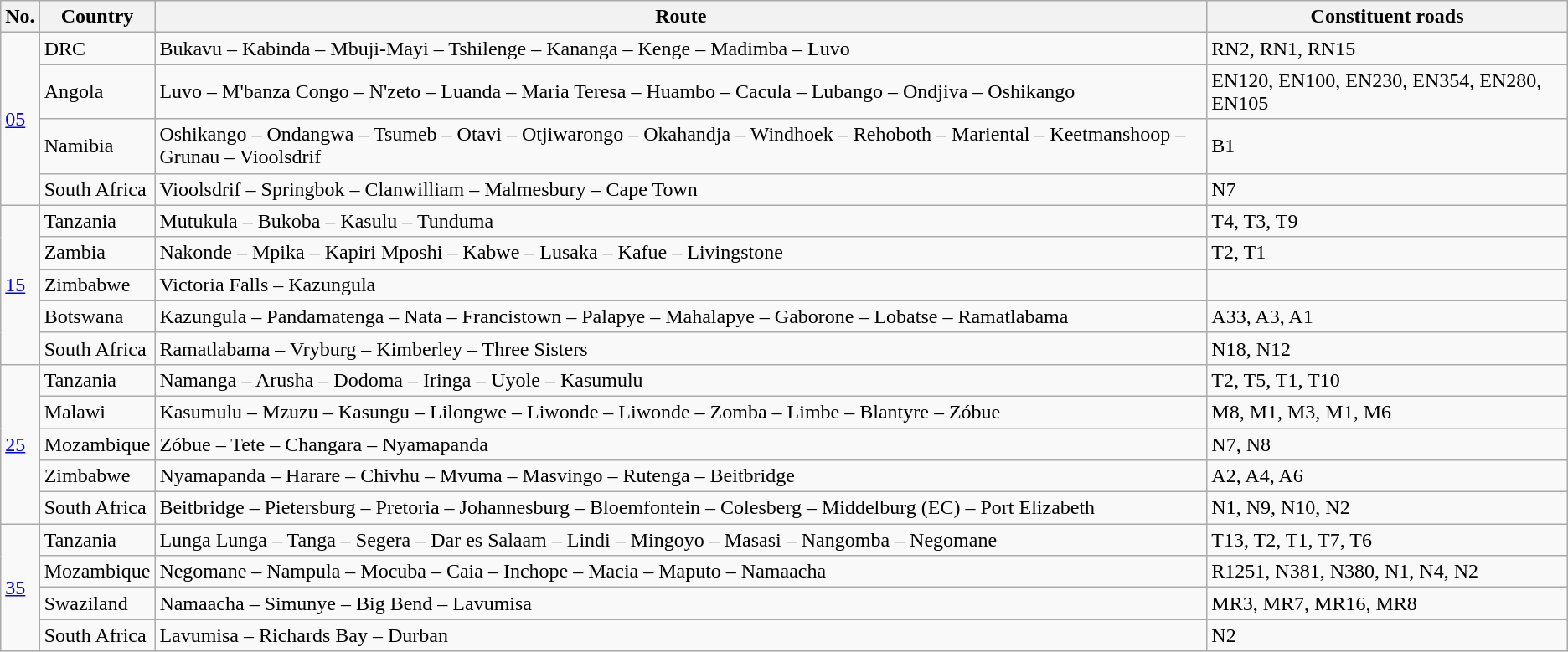<table class="wikitable">
<tr>
<th>No.</th>
<th>Country</th>
<th>Route</th>
<th>Constituent roads</th>
</tr>
<tr>
<td rowspan="4"><a href='#'>05</a></td>
<td>DRC</td>
<td>Bukavu – Kabinda – Mbuji-Mayi – Tshilenge – Kananga – Kenge – Madimba – Luvo</td>
<td>RN2, RN1, RN15</td>
</tr>
<tr>
<td>Angola</td>
<td>Luvo – M'banza Congo – N'zeto – Luanda – Maria Teresa – Huambo – Cacula – Lubango – Ondjiva – Oshikango</td>
<td>EN120, EN100, EN230, EN354, EN280, EN105</td>
</tr>
<tr>
<td>Namibia</td>
<td>Oshikango – Ondangwa – Tsumeb – Otavi – Otjiwarongo – Okahandja – Windhoek – Rehoboth – Mariental – Keetmanshoop – Grunau – Vioolsdrif</td>
<td>B1</td>
</tr>
<tr>
<td>South Africa</td>
<td>Vioolsdrif – Springbok – Clanwilliam – Malmesbury – Cape Town</td>
<td>N7</td>
</tr>
<tr>
<td rowspan="5"><a href='#'>15</a></td>
<td>Tanzania</td>
<td>Mutukula – Bukoba – Kasulu – Tunduma</td>
<td>T4, T3, T9</td>
</tr>
<tr>
<td>Zambia</td>
<td>Nakonde – Mpika – Kapiri Mposhi – Kabwe – Lusaka – Kafue – Livingstone</td>
<td>T2, T1</td>
</tr>
<tr>
<td>Zimbabwe</td>
<td>Victoria Falls – Kazungula</td>
<td></td>
</tr>
<tr>
<td>Botswana</td>
<td>Kazungula – Pandamatenga – Nata – Francistown – Palapye – Mahalapye – Gaborone – Lobatse – Ramatlabama</td>
<td>A33, A3, A1</td>
</tr>
<tr>
<td>South Africa</td>
<td>Ramatlabama – Vryburg – Kimberley – Three Sisters</td>
<td>N18, N12</td>
</tr>
<tr>
<td rowspan="5"><a href='#'>25</a></td>
<td>Tanzania</td>
<td>Namanga – Arusha – Dodoma – Iringa – Uyole – Kasumulu</td>
<td>T2, T5, T1, T10</td>
</tr>
<tr>
<td>Malawi</td>
<td>Kasumulu – Mzuzu – Kasungu – Lilongwe – Liwonde – Liwonde – Zomba – Limbe – Blantyre – Zóbue</td>
<td>M8, M1, M3, M1, M6</td>
</tr>
<tr>
<td>Mozambique</td>
<td>Zóbue – Tete – Changara – Nyamapanda</td>
<td>N7, N8</td>
</tr>
<tr>
<td>Zimbabwe</td>
<td>Nyamapanda – Harare – Chivhu – Mvuma – Masvingo – Rutenga – Beitbridge</td>
<td>A2, A4, A6</td>
</tr>
<tr>
<td>South Africa</td>
<td>Beitbridge – Pietersburg – Pretoria – Johannesburg – Bloemfontein – Colesberg – Middelburg (EC) – Port Elizabeth</td>
<td>N1, N9, N10, N2</td>
</tr>
<tr>
<td rowspan="4"><a href='#'>35</a></td>
<td>Tanzania</td>
<td>Lunga Lunga – Tanga – Segera – Dar es Salaam – Lindi – Mingoyo – Masasi – Nangomba – Negomane</td>
<td>T13, T2, T1, T7, T6</td>
</tr>
<tr>
<td>Mozambique</td>
<td>Negomane – Nampula – Mocuba – Caia – Inchope – Macia – Maputo – Namaacha</td>
<td>R1251, N381, N380, N1, N4, N2</td>
</tr>
<tr>
<td>Swaziland</td>
<td>Namaacha – Simunye – Big Bend – Lavumisa</td>
<td>MR3, MR7, MR16, MR8</td>
</tr>
<tr>
<td>South Africa</td>
<td>Lavumisa – Richards Bay – Durban</td>
<td>N2</td>
</tr>
</table>
